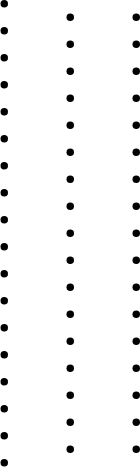<table>
<tr>
<td><br><ul><li> </li><li></li><li></li><li></li><li></li><li></li><li></li><li></li><li></li><li></li><li></li><li></li><li></li><li></li><li></li><li></li><li></li><li></li></ul></td>
<td><br><ul><li></li><li></li><li></li><li></li><li></li><li></li><li></li><li></li><li></li><li></li><li></li><li></li><li></li><li></li><li></li><li></li><li></li></ul></td>
<td><br><ul><li></li><li></li><li></li><li></li><li></li><li></li><li></li><li></li><li></li><li></li><li></li><li></li><li></li><li></li><li></li><li></li><li></li></ul></td>
</tr>
</table>
